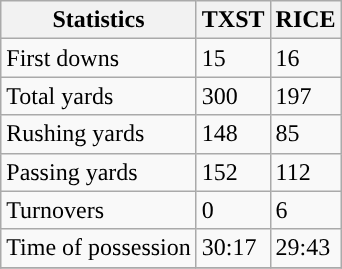<table class="wikitable" style="float: left;">
<tr>
<th>Statistics</th>
<th>TXST</th>
<th>RICE</th>
</tr>
<tr>
<td>First downs</td>
<td>15</td>
<td>16</td>
</tr>
<tr>
<td>Total yards</td>
<td>300</td>
<td>197</td>
</tr>
<tr>
<td>Rushing yards</td>
<td>148</td>
<td>85</td>
</tr>
<tr>
<td>Passing yards</td>
<td>152</td>
<td>112</td>
</tr>
<tr>
<td>Turnovers</td>
<td>0</td>
<td>6</td>
</tr>
<tr>
<td>Time of possession</td>
<td>30:17</td>
<td>29:43</td>
</tr>
<tr>
</tr>
</table>
